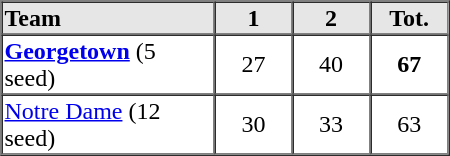<table border=1 cellspacing=0 width=300 style="margin-left:3em;">
<tr style="text-align:center; background-color:#e6e6e6;">
<th align=left width=25%>Team</th>
<th width=10%>1</th>
<th width=10%>2</th>
<th width=10%>Tot.</th>
</tr>
<tr style="text-align:center;">
<td align=left><strong><a href='#'>Georgetown</a></strong> (5 seed)</td>
<td>27</td>
<td>40</td>
<td><strong>67</strong></td>
</tr>
<tr style="text-align:center;">
<td align=left><a href='#'>Notre Dame</a> (12 seed)</td>
<td>30</td>
<td>33</td>
<td>63</td>
</tr>
<tr style="text-align:center;">
</tr>
</table>
